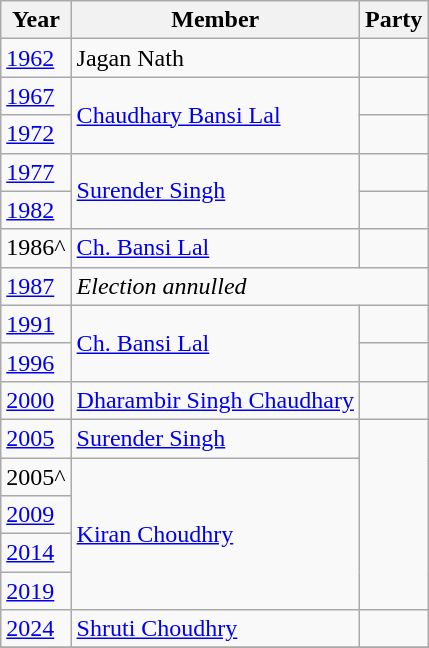<table class="wikitable">
<tr>
<th>Year</th>
<th>Member</th>
<th colspan=2>Party</th>
</tr>
<tr>
<td><a href='#'>1962</a></td>
<td>Jagan Nath</td>
<td> </td>
</tr>
<tr>
<td><a href='#'>1967</a></td>
<td rowspan=2><a href='#'>Chaudhary Bansi Lal</a></td>
<td></td>
</tr>
<tr>
<td><a href='#'>1972</a></td>
</tr>
<tr>
<td><a href='#'>1977</a></td>
<td rowspan=2><a href='#'>Surender Singh</a></td>
<td></td>
</tr>
<tr>
<td><a href='#'>1982</a></td>
<td></td>
</tr>
<tr>
<td>1986^</td>
<td><a href='#'>Ch. Bansi Lal</a></td>
</tr>
<tr>
<td><a href='#'>1987</a></td>
<td colspan="4"><em>Election annulled</em></td>
</tr>
<tr>
<td><a href='#'>1991</a></td>
<td rowspan=2><a href='#'>Ch. Bansi Lal</a></td>
<td></td>
</tr>
<tr>
<td><a href='#'>1996</a></td>
</tr>
<tr>
<td><a href='#'>2000</a></td>
<td><a href='#'>Dharambir Singh Chaudhary</a></td>
<td></td>
</tr>
<tr>
<td><a href='#'>2005</a></td>
<td><a href='#'>Surender Singh</a></td>
</tr>
<tr>
<td>2005^</td>
<td rowspan=4><a href='#'>Kiran Choudhry</a></td>
</tr>
<tr>
<td><a href='#'>2009</a></td>
</tr>
<tr>
<td><a href='#'>2014</a></td>
</tr>
<tr>
<td><a href='#'>2019</a></td>
</tr>
<tr>
<td><a href='#'>2024</a></td>
<td><a href='#'>Shruti Choudhry</a></td>
<td></td>
</tr>
<tr>
</tr>
</table>
